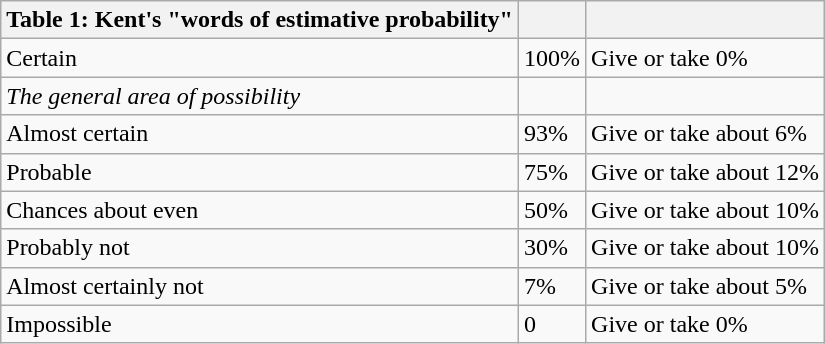<table class="wikitable">
<tr>
<th>Table 1: Kent's "words of estimative probability"</th>
<th></th>
<th></th>
</tr>
<tr>
<td>Certain</td>
<td>100%</td>
<td>Give or take 0%</td>
</tr>
<tr>
<td><em>The general area of possibility</em></td>
<td></td>
<td></td>
</tr>
<tr>
<td>Almost certain</td>
<td>93%</td>
<td>Give or take about 6%</td>
</tr>
<tr>
<td>Probable</td>
<td>75%</td>
<td>Give or take about 12%</td>
</tr>
<tr>
<td>Chances about even</td>
<td>50%</td>
<td>Give or take about 10%</td>
</tr>
<tr>
<td>Probably not</td>
<td>30%</td>
<td>Give or take about 10%</td>
</tr>
<tr>
<td>Almost certainly not</td>
<td>7%</td>
<td>Give or take about 5%</td>
</tr>
<tr>
<td>Impossible</td>
<td>0</td>
<td>Give or take 0%</td>
</tr>
</table>
